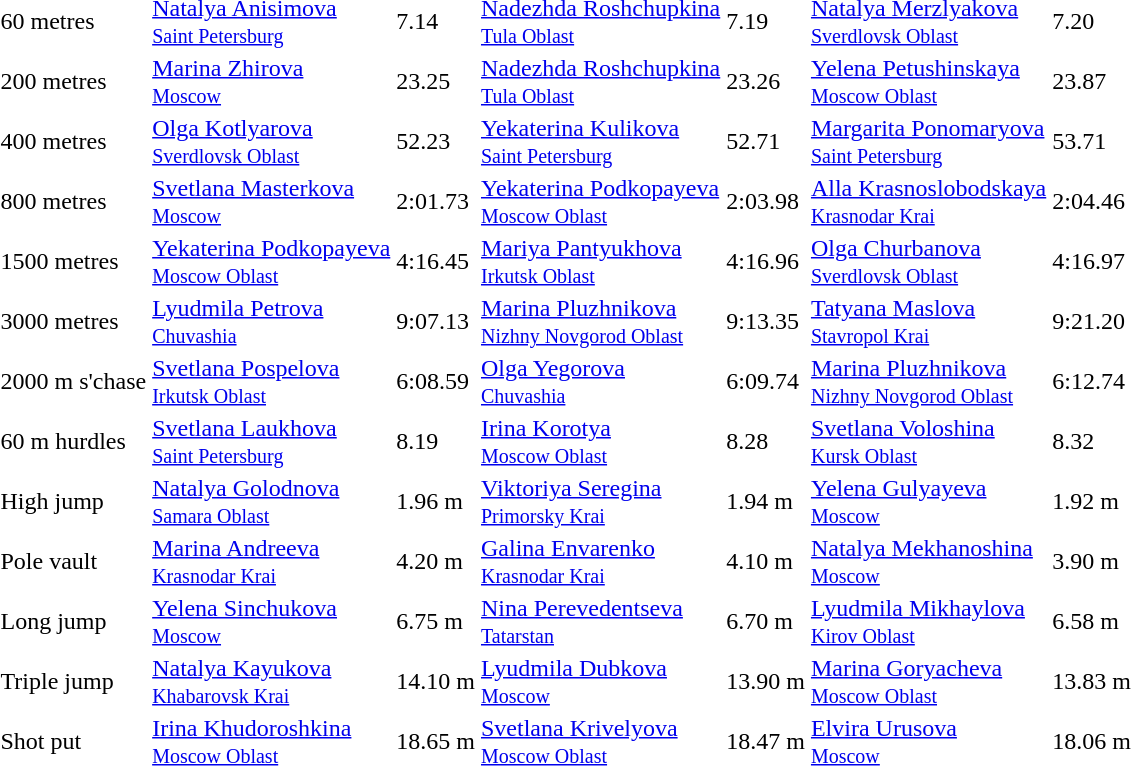<table>
<tr>
<td>60 metres</td>
<td><a href='#'>Natalya Anisimova</a><br><small><a href='#'>Saint Petersburg</a></small></td>
<td>7.14</td>
<td><a href='#'>Nadezhda Roshchupkina</a><br><small><a href='#'>Tula Oblast</a></small></td>
<td>7.19</td>
<td><a href='#'>Natalya Merzlyakova</a><br><small><a href='#'>Sverdlovsk Oblast</a></small></td>
<td>7.20</td>
</tr>
<tr>
<td>200 metres</td>
<td><a href='#'>Marina Zhirova</a><br><small><a href='#'>Moscow</a></small></td>
<td>23.25</td>
<td><a href='#'>Nadezhda Roshchupkina</a><br><small><a href='#'>Tula Oblast</a></small></td>
<td>23.26</td>
<td><a href='#'>Yelena Petushinskaya</a><br><small><a href='#'>Moscow Oblast</a></small></td>
<td>23.87</td>
</tr>
<tr>
<td>400 metres</td>
<td><a href='#'>Olga Kotlyarova</a><br><small><a href='#'>Sverdlovsk Oblast</a></small></td>
<td>52.23</td>
<td><a href='#'>Yekaterina Kulikova</a><br><small><a href='#'>Saint Petersburg</a></small></td>
<td>52.71</td>
<td><a href='#'>Margarita Ponomaryova</a><br><small><a href='#'>Saint Petersburg</a></small></td>
<td>53.71</td>
</tr>
<tr>
<td>800 metres</td>
<td><a href='#'>Svetlana Masterkova</a><br><small><a href='#'>Moscow</a></small></td>
<td>2:01.73</td>
<td><a href='#'>Yekaterina Podkopayeva</a><br><small><a href='#'>Moscow Oblast</a></small></td>
<td>2:03.98</td>
<td><a href='#'>Alla Krasnoslobodskaya</a><br><small><a href='#'>Krasnodar Krai</a></small></td>
<td>2:04.46</td>
</tr>
<tr>
<td>1500 metres</td>
<td><a href='#'>Yekaterina Podkopayeva</a><br><small><a href='#'>Moscow Oblast</a></small></td>
<td>4:16.45</td>
<td><a href='#'>Mariya Pantyukhova</a><br><small><a href='#'>Irkutsk Oblast</a></small></td>
<td>4:16.96</td>
<td><a href='#'>Olga Churbanova</a><br><small><a href='#'>Sverdlovsk Oblast</a></small></td>
<td>4:16.97</td>
</tr>
<tr>
<td>3000 metres</td>
<td><a href='#'>Lyudmila Petrova</a><br><small><a href='#'>Chuvashia</a></small></td>
<td>9:07.13</td>
<td><a href='#'>Marina Pluzhnikova</a><br><small><a href='#'>Nizhny Novgorod Oblast</a></small></td>
<td>9:13.35</td>
<td><a href='#'>Tatyana Maslova</a><br><small><a href='#'>Stavropol Krai</a></small></td>
<td>9:21.20</td>
</tr>
<tr>
<td>2000 m s'chase</td>
<td><a href='#'>Svetlana Pospelova</a><br><small><a href='#'>Irkutsk Oblast</a></small></td>
<td>6:08.59</td>
<td><a href='#'>Olga Yegorova</a><br><small><a href='#'>Chuvashia</a></small></td>
<td>6:09.74</td>
<td><a href='#'>Marina Pluzhnikova</a><br><small><a href='#'>Nizhny Novgorod Oblast</a></small></td>
<td>6:12.74</td>
</tr>
<tr>
<td>60 m hurdles</td>
<td><a href='#'>Svetlana Laukhova</a><br><small><a href='#'>Saint Petersburg</a></small></td>
<td>8.19</td>
<td><a href='#'>Irina Korotya</a><br><small><a href='#'>Moscow Oblast</a></small></td>
<td>8.28</td>
<td><a href='#'>Svetlana Voloshina</a><br><small><a href='#'>Kursk Oblast</a></small></td>
<td>8.32</td>
</tr>
<tr>
<td>High jump</td>
<td><a href='#'>Natalya Golodnova</a><br><small><a href='#'>Samara Oblast</a></small></td>
<td>1.96 m</td>
<td><a href='#'>Viktoriya Seregina</a><br><small><a href='#'>Primorsky Krai</a></small></td>
<td>1.94 m</td>
<td><a href='#'>Yelena Gulyayeva</a><br><small><a href='#'>Moscow</a></small></td>
<td>1.92 m</td>
</tr>
<tr>
<td>Pole vault</td>
<td><a href='#'>Marina Andreeva</a><br><small><a href='#'>Krasnodar Krai</a></small></td>
<td>4.20 m</td>
<td><a href='#'>Galina Envarenko</a><br><small><a href='#'>Krasnodar Krai</a></small></td>
<td>4.10 m</td>
<td><a href='#'>Natalya Mekhanoshina</a><br><small><a href='#'>Moscow</a></small></td>
<td>3.90 m</td>
</tr>
<tr>
<td>Long jump</td>
<td><a href='#'>Yelena Sinchukova</a><br><small><a href='#'>Moscow</a></small></td>
<td>6.75 m</td>
<td><a href='#'>Nina Perevedentseva</a><br><small><a href='#'>Tatarstan</a></small></td>
<td>6.70 m</td>
<td><a href='#'>Lyudmila Mikhaylova</a><br><small><a href='#'>Kirov Oblast</a></small></td>
<td>6.58 m</td>
</tr>
<tr>
<td>Triple jump</td>
<td><a href='#'>Natalya Kayukova</a><br><small><a href='#'>Khabarovsk Krai</a></small></td>
<td>14.10 m</td>
<td><a href='#'>Lyudmila Dubkova</a><br><small><a href='#'>Moscow</a></small></td>
<td>13.90 m</td>
<td><a href='#'>Marina Goryacheva</a><br><small><a href='#'>Moscow Oblast</a></small></td>
<td>13.83 m</td>
</tr>
<tr>
<td>Shot put</td>
<td><a href='#'>Irina Khudoroshkina</a><br><small><a href='#'>Moscow Oblast</a></small></td>
<td>18.65 m</td>
<td><a href='#'>Svetlana Krivelyova</a><br><small><a href='#'>Moscow Oblast</a></small></td>
<td>18.47 m</td>
<td><a href='#'>Elvira Urusova</a><br><small><a href='#'>Moscow</a></small></td>
<td>18.06 m</td>
</tr>
</table>
